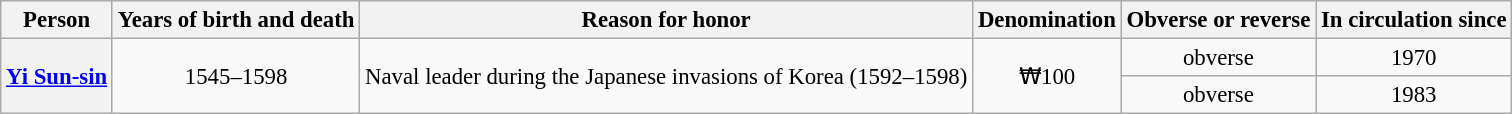<table class="wikitable" style="font-size:95%; text-align:center;">
<tr>
<th>Person</th>
<th>Years of birth and death</th>
<th>Reason for honor</th>
<th>Denomination</th>
<th>Obverse or reverse</th>
<th>In circulation since</th>
</tr>
<tr>
<th rowspan="2"><a href='#'>Yi Sun-sin</a></th>
<td rowspan="2">1545–1598</td>
<td rowspan="2">Naval leader during the Japanese invasions of Korea (1592–1598)</td>
<td rowspan="2">₩100</td>
<td>obverse</td>
<td>1970</td>
</tr>
<tr>
<td>obverse</td>
<td>1983</td>
</tr>
</table>
